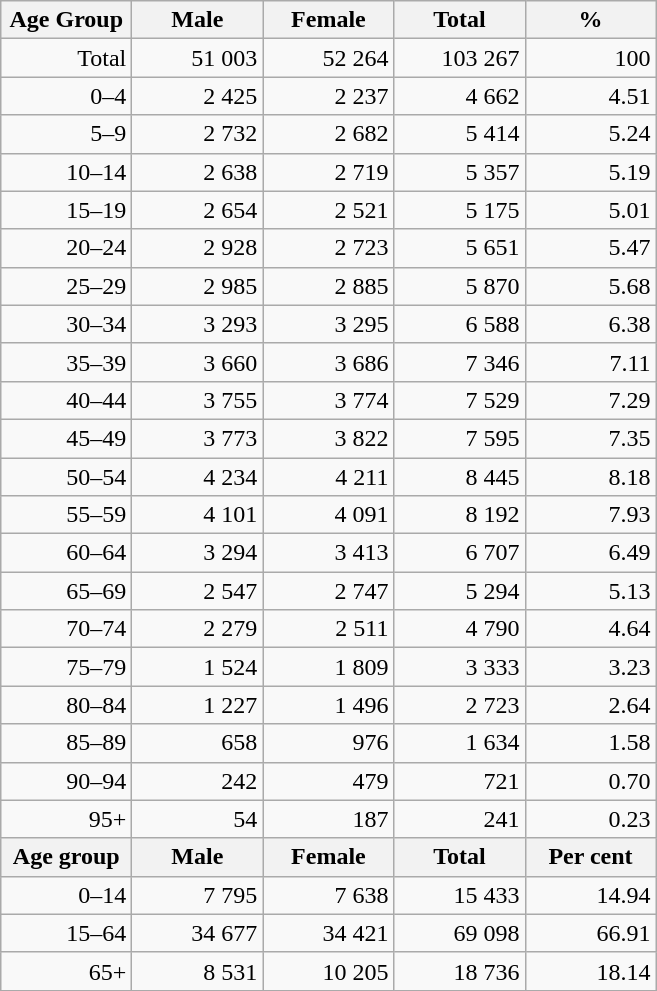<table class="wikitable">
<tr>
<th width="80pt">Age Group</th>
<th width="80pt">Male</th>
<th width="80pt">Female</th>
<th width="80pt">Total</th>
<th width="80pt">%</th>
</tr>
<tr>
<td align="right">Total</td>
<td align="right">51 003</td>
<td align="right">52 264</td>
<td align="right">103 267</td>
<td align="right">100</td>
</tr>
<tr>
<td align="right">0–4</td>
<td align="right">2 425</td>
<td align="right">2 237</td>
<td align="right">4 662</td>
<td align="right">4.51</td>
</tr>
<tr>
<td align="right">5–9</td>
<td align="right">2 732</td>
<td align="right">2 682</td>
<td align="right">5 414</td>
<td align="right">5.24</td>
</tr>
<tr>
<td align="right">10–14</td>
<td align="right">2 638</td>
<td align="right">2 719</td>
<td align="right">5 357</td>
<td align="right">5.19</td>
</tr>
<tr>
<td align="right">15–19</td>
<td align="right">2 654</td>
<td align="right">2 521</td>
<td align="right">5 175</td>
<td align="right">5.01</td>
</tr>
<tr>
<td align="right">20–24</td>
<td align="right">2 928</td>
<td align="right">2 723</td>
<td align="right">5 651</td>
<td align="right">5.47</td>
</tr>
<tr>
<td align="right">25–29</td>
<td align="right">2 985</td>
<td align="right">2 885</td>
<td align="right">5 870</td>
<td align="right">5.68</td>
</tr>
<tr>
<td align="right">30–34</td>
<td align="right">3 293</td>
<td align="right">3 295</td>
<td align="right">6 588</td>
<td align="right">6.38</td>
</tr>
<tr>
<td align="right">35–39</td>
<td align="right">3 660</td>
<td align="right">3 686</td>
<td align="right">7 346</td>
<td align="right">7.11</td>
</tr>
<tr>
<td align="right">40–44</td>
<td align="right">3 755</td>
<td align="right">3 774</td>
<td align="right">7 529</td>
<td align="right">7.29</td>
</tr>
<tr>
<td align="right">45–49</td>
<td align="right">3 773</td>
<td align="right">3 822</td>
<td align="right">7 595</td>
<td align="right">7.35</td>
</tr>
<tr>
<td align="right">50–54</td>
<td align="right">4 234</td>
<td align="right">4 211</td>
<td align="right">8 445</td>
<td align="right">8.18</td>
</tr>
<tr>
<td align="right">55–59</td>
<td align="right">4 101</td>
<td align="right">4 091</td>
<td align="right">8 192</td>
<td align="right">7.93</td>
</tr>
<tr>
<td align="right">60–64</td>
<td align="right">3 294</td>
<td align="right">3 413</td>
<td align="right">6 707</td>
<td align="right">6.49</td>
</tr>
<tr>
<td align="right">65–69</td>
<td align="right">2 547</td>
<td align="right">2 747</td>
<td align="right">5 294</td>
<td align="right">5.13</td>
</tr>
<tr>
<td align="right">70–74</td>
<td align="right">2 279</td>
<td align="right">2 511</td>
<td align="right">4 790</td>
<td align="right">4.64</td>
</tr>
<tr>
<td align="right">75–79</td>
<td align="right">1 524</td>
<td align="right">1 809</td>
<td align="right">3 333</td>
<td align="right">3.23</td>
</tr>
<tr>
<td align="right">80–84</td>
<td align="right">1 227</td>
<td align="right">1 496</td>
<td align="right">2 723</td>
<td align="right">2.64</td>
</tr>
<tr>
<td align="right">85–89</td>
<td align="right">658</td>
<td align="right">976</td>
<td align="right">1 634</td>
<td align="right">1.58</td>
</tr>
<tr>
<td align="right">90–94</td>
<td align="right">242</td>
<td align="right">479</td>
<td align="right">721</td>
<td align="right">0.70</td>
</tr>
<tr>
<td align="right">95+</td>
<td align="right">54</td>
<td align="right">187</td>
<td align="right">241</td>
<td align="right">0.23</td>
</tr>
<tr>
<th width="50">Age group</th>
<th width="80pt">Male</th>
<th width="80">Female</th>
<th width="80">Total</th>
<th width="50">Per cent</th>
</tr>
<tr>
<td align="right">0–14</td>
<td align="right">7 795</td>
<td align="right">7 638</td>
<td align="right">15 433</td>
<td align="right">14.94</td>
</tr>
<tr>
<td align="right">15–64</td>
<td align="right">34 677</td>
<td align="right">34 421</td>
<td align="right">69 098</td>
<td align="right">66.91</td>
</tr>
<tr>
<td align="right">65+</td>
<td align="right">8 531</td>
<td align="right">10 205</td>
<td align="right">18 736</td>
<td align="right">18.14</td>
</tr>
<tr>
</tr>
</table>
